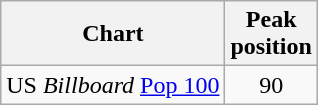<table class="wikitable">
<tr>
<th>Chart</th>
<th>Peak<br>position</th>
</tr>
<tr>
<td>US <em>Billboard</em> <a href='#'>Pop 100</a></td>
<td align="center">90</td>
</tr>
</table>
